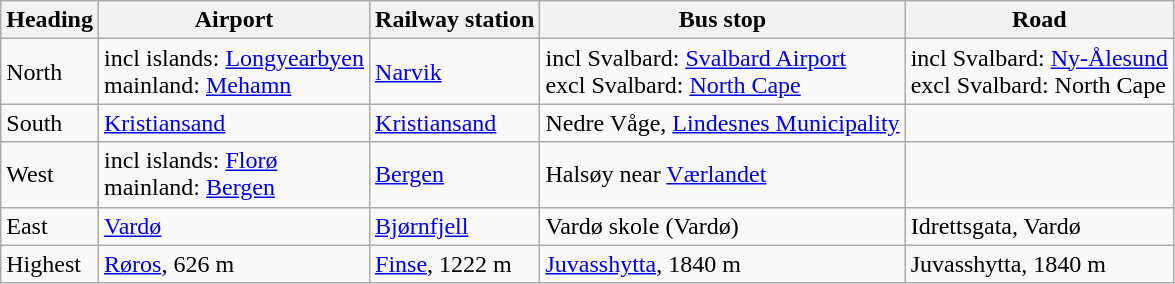<table class="wikitable">
<tr>
<th>Heading</th>
<th>Airport</th>
<th>Railway station</th>
<th>Bus stop</th>
<th>Road</th>
</tr>
<tr class="vcard">
<td>North</td>
<td>incl islands: <a href='#'>Longyearbyen</a><br>mainland: <a href='#'>Mehamn</a></td>
<td><a href='#'>Narvik</a> </td>
<td>incl Svalbard: <a href='#'>Svalbard Airport</a><br>excl Svalbard: <a href='#'>North Cape</a></td>
<td>incl Svalbard: <a href='#'>Ny-Ålesund</a><br>excl Svalbard: North Cape</td>
</tr>
<tr class="vcard">
<td>South</td>
<td><a href='#'>Kristiansand</a></td>
<td><a href='#'>Kristiansand</a></td>
<td>Nedre Våge, <a href='#'>Lindesnes Municipality</a></td>
</tr>
<tr class="vcard">
<td>West</td>
<td>incl islands: <a href='#'>Florø</a><br>mainland: <a href='#'>Bergen</a></td>
<td><a href='#'>Bergen</a></td>
<td>Halsøy near <a href='#'>Værlandet</a></td>
<td></td>
</tr>
<tr class="vcard">
<td>East</td>
<td><a href='#'>Vardø</a></td>
<td><a href='#'>Bjørnfjell</a></td>
<td>Vardø skole (Vardø)</td>
<td>Idrettsgata, Vardø</td>
</tr>
<tr>
<td>Highest</td>
<td><a href='#'>Røros</a>, 626 m</td>
<td><a href='#'>Finse</a>, 1222 m</td>
<td><a href='#'>Juvasshytta</a>, 1840 m</td>
<td>Juvasshytta, 1840 m</td>
</tr>
</table>
